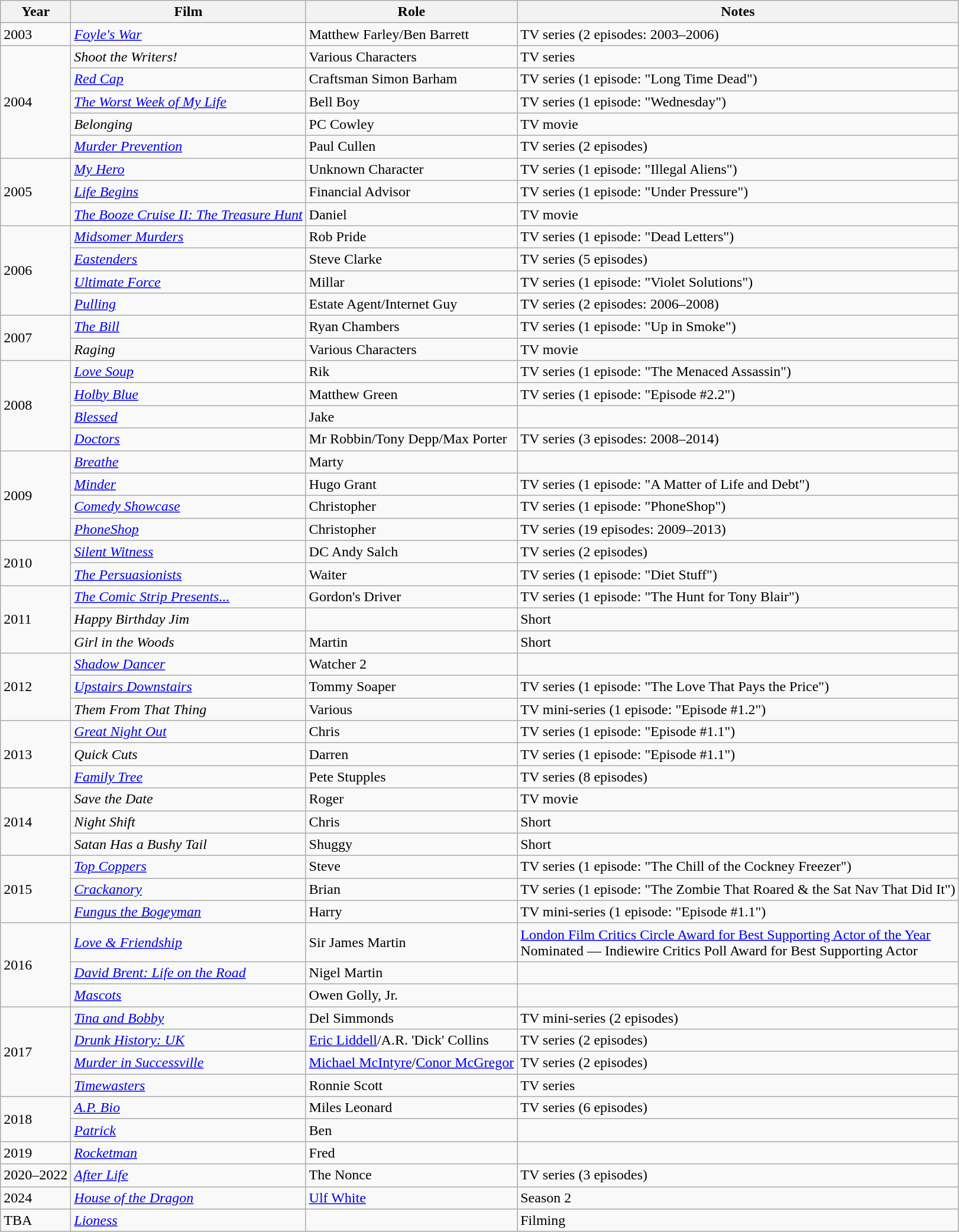<table class="wikitable">
<tr>
<th>Year</th>
<th>Film</th>
<th>Role</th>
<th>Notes</th>
</tr>
<tr>
<td>2003</td>
<td><em><a href='#'>Foyle's War</a></em></td>
<td>Matthew Farley/Ben Barrett</td>
<td>TV series (2 episodes: 2003–2006)</td>
</tr>
<tr>
<td rowspan="5">2004</td>
<td><em>Shoot the Writers!</em></td>
<td>Various Characters</td>
<td>TV series</td>
</tr>
<tr>
<td><a href='#'><em>Red Cap</em></a></td>
<td>Craftsman Simon Barham</td>
<td>TV series (1 episode: "Long Time Dead")</td>
</tr>
<tr>
<td><em><a href='#'>The Worst Week of My Life</a></em></td>
<td>Bell Boy</td>
<td>TV series (1 episode: "Wednesday")</td>
</tr>
<tr>
<td><em>Belonging</em></td>
<td>PC Cowley</td>
<td>TV movie</td>
</tr>
<tr>
<td><em><a href='#'>Murder Prevention</a></em></td>
<td>Paul Cullen</td>
<td>TV series (2 episodes)</td>
</tr>
<tr>
<td rowspan="3">2005</td>
<td><a href='#'><em>My Hero</em></a></td>
<td>Unknown Character</td>
<td>TV series (1 episode: "Illegal Aliens")</td>
</tr>
<tr>
<td><em><a href='#'>Life Begins</a></em></td>
<td>Financial Advisor</td>
<td>TV series (1 episode: "Under Pressure")</td>
</tr>
<tr>
<td><a href='#'><em>The Booze Cruise II: The Treasure Hunt</em></a></td>
<td>Daniel</td>
<td>TV movie</td>
</tr>
<tr>
<td rowspan="4">2006</td>
<td><em><a href='#'>Midsomer Murders</a></em></td>
<td>Rob Pride</td>
<td>TV series (1 episode: "Dead Letters")</td>
</tr>
<tr>
<td><a href='#'><em>Eastenders</em></a></td>
<td>Steve Clarke</td>
<td>TV series (5 episodes)</td>
</tr>
<tr>
<td><em><a href='#'>Ultimate Force</a></em></td>
<td>Millar</td>
<td>TV series (1 episode: "Violet Solutions")</td>
</tr>
<tr>
<td><a href='#'><em>Pulling</em></a></td>
<td>Estate Agent/Internet Guy</td>
<td>TV series (2 episodes: 2006–2008)</td>
</tr>
<tr>
<td rowspan="2">2007</td>
<td><em><a href='#'>The Bill</a></em></td>
<td>Ryan Chambers</td>
<td>TV series (1 episode: "Up in Smoke")</td>
</tr>
<tr>
<td><em>Raging</em></td>
<td>Various Characters</td>
<td>TV movie</td>
</tr>
<tr>
<td rowspan="4">2008</td>
<td><em><a href='#'>Love Soup</a></em></td>
<td>Rik</td>
<td>TV series (1 episode: "The Menaced Assassin")</td>
</tr>
<tr>
<td><a href='#'><em>Holby Blue</em></a></td>
<td>Matthew Green</td>
<td>TV series (1 episode: "Episode #2.2")</td>
</tr>
<tr>
<td><a href='#'><em>Blessed</em></a></td>
<td>Jake</td>
<td></td>
</tr>
<tr>
<td><a href='#'><em>Doctors</em></a></td>
<td>Mr Robbin/Tony Depp/Max Porter</td>
<td>TV series (3 episodes: 2008–2014)</td>
</tr>
<tr>
<td rowspan="4">2009</td>
<td><a href='#'><em>Breathe</em></a></td>
<td>Marty</td>
<td></td>
</tr>
<tr>
<td><a href='#'><em>Minder</em></a></td>
<td>Hugo Grant</td>
<td>TV series (1 episode: "A Matter of Life and Debt")</td>
</tr>
<tr>
<td><em><a href='#'>Comedy Showcase</a></em></td>
<td>Christopher</td>
<td>TV series (1 episode: "PhoneShop")</td>
</tr>
<tr>
<td><em><a href='#'>PhoneShop</a></em></td>
<td>Christopher</td>
<td>TV series (19 episodes: 2009–2013)</td>
</tr>
<tr>
<td rowspan="2">2010</td>
<td><em><a href='#'>Silent Witness</a></em></td>
<td>DC Andy Salch</td>
<td>TV series (2 episodes)</td>
</tr>
<tr>
<td><em><a href='#'>The Persuasionists</a></em></td>
<td>Waiter</td>
<td>TV series (1 episode: "Diet Stuff")</td>
</tr>
<tr>
<td rowspan="3">2011</td>
<td><a href='#'><em>The Comic Strip Presents...</em></a></td>
<td>Gordon's Driver</td>
<td>TV series (1 episode: "The Hunt for Tony Blair")</td>
</tr>
<tr>
<td><em>Happy Birthday Jim</em></td>
<td></td>
<td>Short</td>
</tr>
<tr>
<td><em>Girl in the Woods</em></td>
<td>Martin</td>
<td>Short</td>
</tr>
<tr>
<td rowspan="3">2012</td>
<td><a href='#'><em>Shadow Dancer</em></a></td>
<td>Watcher 2</td>
<td></td>
</tr>
<tr>
<td><a href='#'><em>Upstairs Downstairs</em></a></td>
<td>Tommy Soaper</td>
<td>TV series (1 episode: "The Love That Pays the Price")</td>
</tr>
<tr>
<td><em>Them From That Thing</em></td>
<td>Various</td>
<td>TV mini-series (1 episode: "Episode #1.2")</td>
</tr>
<tr>
<td rowspan="3">2013</td>
<td><em><a href='#'>Great Night Out</a></em></td>
<td>Chris</td>
<td>TV series (1 episode: "Episode #1.1")</td>
</tr>
<tr>
<td><em>Quick Cuts</em></td>
<td>Darren</td>
<td>TV series (1 episode: "Episode #1.1")</td>
</tr>
<tr>
<td><a href='#'><em>Family Tree</em></a></td>
<td>Pete Stupples</td>
<td>TV series (8 episodes)</td>
</tr>
<tr>
<td rowspan="3">2014</td>
<td><em>Save the Date</em></td>
<td>Roger</td>
<td>TV movie</td>
</tr>
<tr>
<td><em>Night Shift</em></td>
<td>Chris</td>
<td>Short</td>
</tr>
<tr>
<td><em>Satan Has a Bushy Tail</em></td>
<td>Shuggy</td>
<td>Short</td>
</tr>
<tr>
<td rowspan="3">2015</td>
<td><em><a href='#'>Top Coppers</a></em></td>
<td>Steve</td>
<td>TV series (1 episode: "The Chill of the Cockney Freezer")</td>
</tr>
<tr>
<td><em><a href='#'>Crackanory</a></em></td>
<td>Brian</td>
<td>TV series (1 episode: "The Zombie That Roared & the Sat Nav That Did It")</td>
</tr>
<tr>
<td><a href='#'><em>Fungus the Bogeyman</em></a></td>
<td>Harry</td>
<td>TV mini-series (1 episode: "Episode #1.1")</td>
</tr>
<tr>
<td rowspan="3">2016</td>
<td><em><a href='#'>Love & Friendship</a></em></td>
<td>Sir James Martin</td>
<td><a href='#'>London Film Critics Circle Award for Best Supporting Actor of the Year</a> <br>Nominated — Indiewire Critics Poll Award for Best Supporting Actor</td>
</tr>
<tr>
<td><em><a href='#'>David Brent: Life on the Road</a></em></td>
<td>Nigel Martin</td>
<td></td>
</tr>
<tr>
<td><a href='#'><em>Mascots</em></a></td>
<td>Owen Golly, Jr.</td>
<td></td>
</tr>
<tr>
<td rowspan="4">2017</td>
<td><em><a href='#'>Tina and Bobby</a></em></td>
<td>Del Simmonds</td>
<td>TV mini-series (2 episodes)</td>
</tr>
<tr>
<td><em><a href='#'>Drunk History: UK</a></em></td>
<td><a href='#'>Eric Liddell</a>/A.R. 'Dick' Collins</td>
<td>TV series (2 episodes)</td>
</tr>
<tr>
<td><em><a href='#'>Murder in Successville</a></em></td>
<td><a href='#'>Michael McIntyre</a>/<a href='#'>Conor McGregor</a></td>
<td>TV series (2 episodes)</td>
</tr>
<tr>
<td><em><a href='#'>Timewasters</a></em></td>
<td>Ronnie Scott</td>
<td>TV series</td>
</tr>
<tr>
<td rowspan="2">2018</td>
<td><em><a href='#'>A.P. Bio</a></em></td>
<td>Miles Leonard</td>
<td>TV series (6 episodes)</td>
</tr>
<tr>
<td><a href='#'><em>Patrick</em></a></td>
<td>Ben</td>
<td></td>
</tr>
<tr>
<td>2019</td>
<td><em><a href='#'>Rocketman</a></em></td>
<td>Fred</td>
<td></td>
</tr>
<tr>
<td>2020–2022</td>
<td><em><a href='#'>After Life</a></em></td>
<td>The Nonce</td>
<td>TV series (3 episodes)</td>
</tr>
<tr>
<td>2024</td>
<td><em><a href='#'>House of the Dragon</a></em></td>
<td><a href='#'>Ulf White</a></td>
<td>Season 2</td>
</tr>
<tr>
<td>TBA</td>
<td><em><a href='#'>Lioness</a></em></td>
<td></td>
<td>Filming</td>
</tr>
</table>
